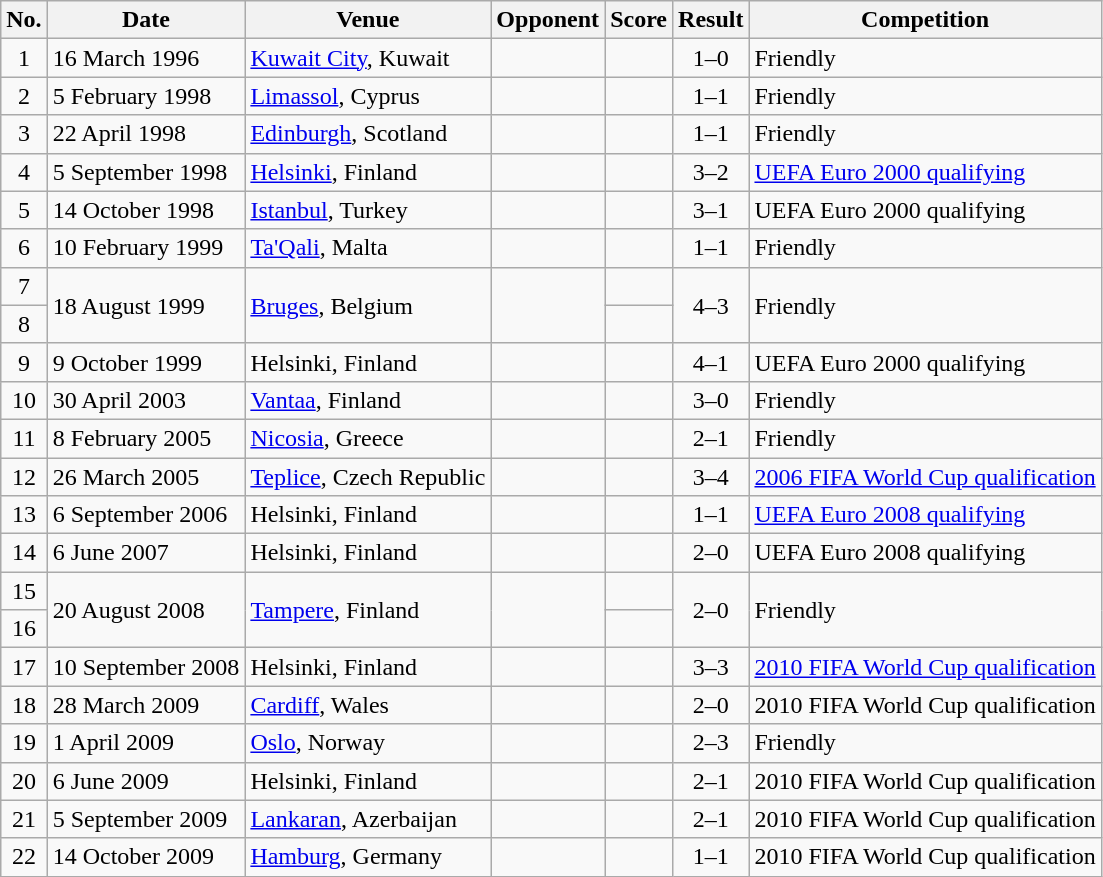<table class="wikitable sortable">
<tr>
<th scope="col">No.</th>
<th scope="col">Date</th>
<th scope="col">Venue</th>
<th scope="col">Opponent</th>
<th scope="col">Score</th>
<th scope="col">Result</th>
<th scope="col">Competition</th>
</tr>
<tr>
<td align="center">1</td>
<td>16 March 1996</td>
<td><a href='#'>Kuwait City</a>, Kuwait</td>
<td></td>
<td></td>
<td align="center">1–0</td>
<td>Friendly</td>
</tr>
<tr>
<td align="center">2</td>
<td>5 February 1998</td>
<td><a href='#'>Limassol</a>, Cyprus</td>
<td></td>
<td></td>
<td align="center">1–1</td>
<td>Friendly</td>
</tr>
<tr>
<td align="center">3</td>
<td>22 April 1998</td>
<td><a href='#'>Edinburgh</a>, Scotland</td>
<td></td>
<td></td>
<td align="center">1–1</td>
<td>Friendly</td>
</tr>
<tr>
<td align="center">4</td>
<td>5 September 1998</td>
<td><a href='#'>Helsinki</a>, Finland</td>
<td></td>
<td></td>
<td align="center">3–2</td>
<td><a href='#'>UEFA Euro 2000 qualifying</a></td>
</tr>
<tr>
<td align="center">5</td>
<td>14 October 1998</td>
<td><a href='#'>Istanbul</a>, Turkey</td>
<td></td>
<td></td>
<td align="center">3–1</td>
<td>UEFA Euro 2000 qualifying</td>
</tr>
<tr>
<td align="center">6</td>
<td>10 February 1999</td>
<td><a href='#'>Ta'Qali</a>, Malta</td>
<td></td>
<td></td>
<td align="center">1–1</td>
<td>Friendly</td>
</tr>
<tr>
<td align="center">7</td>
<td rowspan="2">18 August 1999</td>
<td rowspan="2"><a href='#'>Bruges</a>, Belgium</td>
<td rowspan="2"></td>
<td></td>
<td rowspan="2" style="text-align:center">4–3</td>
<td rowspan="2">Friendly</td>
</tr>
<tr>
<td align="center">8</td>
</tr>
<tr>
<td align="center">9</td>
<td>9 October 1999</td>
<td>Helsinki, Finland</td>
<td></td>
<td></td>
<td align="center">4–1</td>
<td>UEFA Euro 2000 qualifying</td>
</tr>
<tr>
<td align="center">10</td>
<td>30 April 2003</td>
<td><a href='#'>Vantaa</a>, Finland</td>
<td></td>
<td></td>
<td align="center">3–0</td>
<td>Friendly</td>
</tr>
<tr>
<td align="center">11</td>
<td>8 February 2005</td>
<td><a href='#'>Nicosia</a>, Greece</td>
<td></td>
<td></td>
<td align="center">2–1</td>
<td>Friendly</td>
</tr>
<tr>
<td align="center">12</td>
<td>26 March 2005</td>
<td><a href='#'>Teplice</a>, Czech Republic</td>
<td></td>
<td></td>
<td align="center">3–4</td>
<td><a href='#'>2006 FIFA World Cup qualification</a></td>
</tr>
<tr>
<td align="center">13</td>
<td>6 September 2006</td>
<td>Helsinki, Finland</td>
<td></td>
<td></td>
<td align="center">1–1</td>
<td><a href='#'>UEFA Euro 2008 qualifying</a></td>
</tr>
<tr>
<td align="center">14</td>
<td>6 June 2007</td>
<td>Helsinki, Finland</td>
<td></td>
<td></td>
<td align="center">2–0</td>
<td>UEFA Euro 2008 qualifying</td>
</tr>
<tr>
<td align="center">15</td>
<td rowspan="2">20 August 2008</td>
<td rowspan="2"><a href='#'>Tampere</a>, Finland</td>
<td rowspan="2"></td>
<td></td>
<td rowspan="2" style="text-align:center">2–0</td>
<td rowspan="2">Friendly</td>
</tr>
<tr>
<td align="center">16</td>
</tr>
<tr>
<td align="center">17</td>
<td>10 September 2008</td>
<td>Helsinki, Finland</td>
<td></td>
<td></td>
<td align="center">3–3</td>
<td><a href='#'>2010 FIFA World Cup qualification</a></td>
</tr>
<tr>
<td align="center">18</td>
<td>28 March 2009</td>
<td><a href='#'>Cardiff</a>, Wales</td>
<td></td>
<td></td>
<td align="center">2–0</td>
<td>2010 FIFA World Cup qualification</td>
</tr>
<tr>
<td align="center">19</td>
<td>1 April 2009</td>
<td><a href='#'>Oslo</a>, Norway</td>
<td></td>
<td></td>
<td align="center">2–3</td>
<td>Friendly</td>
</tr>
<tr>
<td align="center">20</td>
<td>6 June 2009</td>
<td>Helsinki, Finland</td>
<td></td>
<td></td>
<td align="center">2–1</td>
<td>2010 FIFA World Cup qualification</td>
</tr>
<tr>
<td align="center">21</td>
<td>5 September 2009</td>
<td><a href='#'>Lankaran</a>, Azerbaijan</td>
<td></td>
<td></td>
<td align="center">2–1</td>
<td>2010 FIFA World Cup qualification</td>
</tr>
<tr>
<td align="center">22</td>
<td>14 October 2009</td>
<td><a href='#'>Hamburg</a>, Germany</td>
<td></td>
<td></td>
<td align="center">1–1</td>
<td>2010 FIFA World Cup qualification</td>
</tr>
</table>
